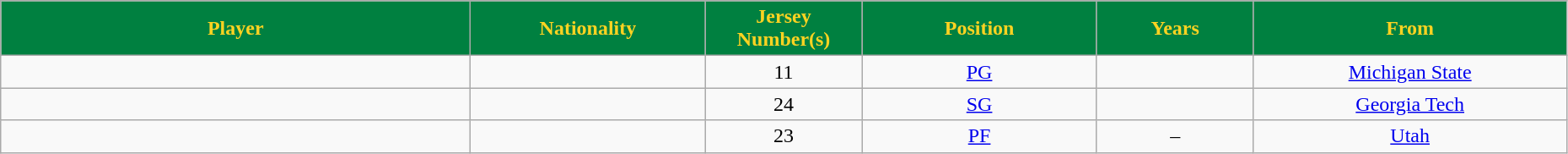<table class="wikitable" style="text-align:center" width="98%">
<tr>
<th style="background:#008040;color:#FFD321;" width="30%">Player</th>
<th style="background:#008040;color:#FFD321;" width="15%">Nationality</th>
<th style="background:#008040;color:#FFD321;" width="10%">Jersey Number(s)</th>
<th style="background:#008040;color:#FFD321;" width="15%">Position</th>
<th style="background:#008040;color:#FFD321;" width="10%">Years</th>
<th style="background:#008040;color:#FFD321;" width="20%">From</th>
</tr>
<tr>
<td></td>
<td></td>
<td>11</td>
<td><a href='#'>PG</a></td>
<td></td>
<td><a href='#'>Michigan State</a></td>
</tr>
<tr>
<td></td>
<td></td>
<td>24</td>
<td><a href='#'>SG</a></td>
<td></td>
<td><a href='#'>Georgia Tech</a></td>
</tr>
<tr>
<td></td>
<td></td>
<td>23</td>
<td><a href='#'>PF</a></td>
<td>–</td>
<td><a href='#'>Utah</a></td>
</tr>
</table>
